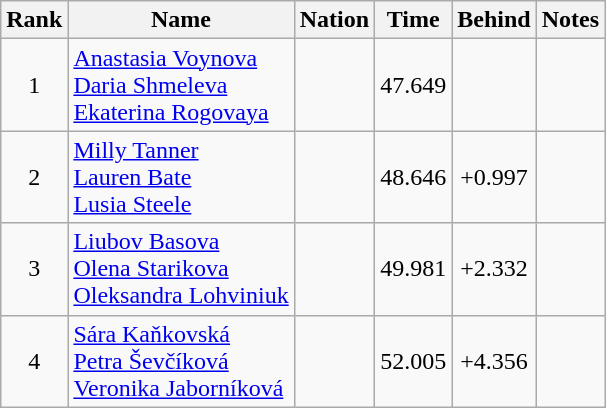<table class="wikitable sortable" style="text-align:center">
<tr>
<th>Rank</th>
<th>Name</th>
<th>Nation</th>
<th>Time</th>
<th>Behind</th>
<th>Notes</th>
</tr>
<tr>
<td>1</td>
<td align=left><a href='#'>Anastasia Voynova</a><br><a href='#'>Daria Shmeleva</a><br><a href='#'>Ekaterina Rogovaya</a></td>
<td align=left></td>
<td>47.649</td>
<td></td>
<td></td>
</tr>
<tr>
<td>2</td>
<td align=left><a href='#'>Milly Tanner</a><br><a href='#'>Lauren Bate</a><br><a href='#'>Lusia Steele</a></td>
<td align=left></td>
<td>48.646</td>
<td>+0.997</td>
<td></td>
</tr>
<tr>
<td>3</td>
<td align=left><a href='#'>Liubov Basova</a><br><a href='#'>Olena Starikova</a><br><a href='#'>Oleksandra Lohviniuk</a></td>
<td align=left></td>
<td>49.981</td>
<td>+2.332</td>
<td></td>
</tr>
<tr>
<td>4</td>
<td align=left><a href='#'>Sára Kaňkovská</a><br><a href='#'>Petra Ševčíková</a><br><a href='#'>Veronika Jaborníková</a></td>
<td align=left></td>
<td>52.005</td>
<td>+4.356</td>
<td></td>
</tr>
</table>
